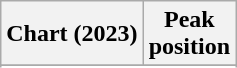<table class="wikitable sortable plainrowheaders" style="text-align:center">
<tr>
<th scope="col">Chart (2023)</th>
<th scope="col">Peak<br>position</th>
</tr>
<tr>
</tr>
<tr>
</tr>
<tr>
</tr>
<tr>
</tr>
</table>
